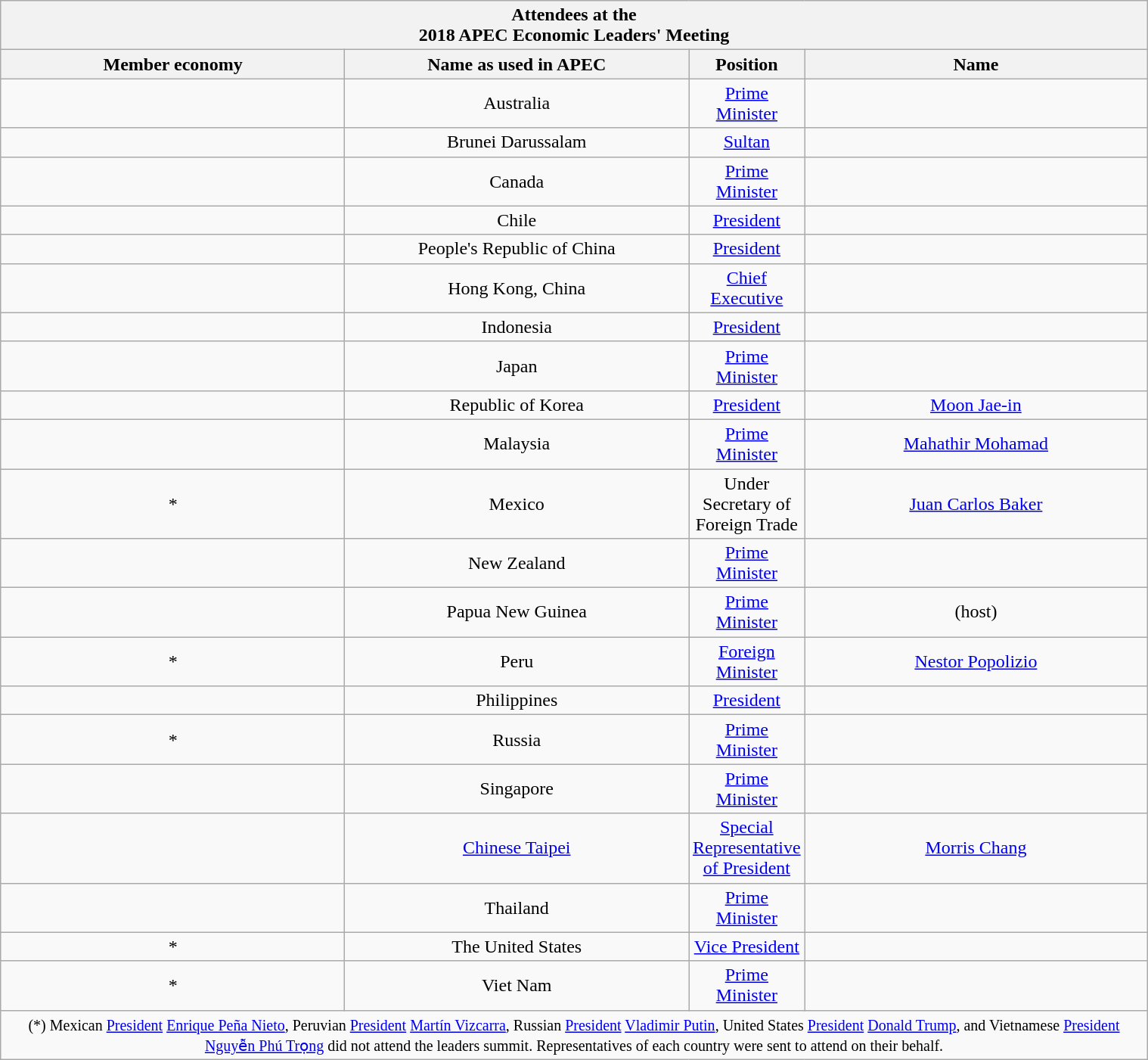<table class="wikitable collapsible sortable" style="margin-left: auto; margin-right: auto; text-align:center; width:80%;">
<tr>
<th colspan=5>Attendees at the<br>2018 APEC Economic Leaders' Meeting</th>
</tr>
<tr>
<th width=30%>Member economy</th>
<th width=30%>Name as used in APEC</th>
<th width=10%>Position</th>
<th>Name</th>
</tr>
<tr>
<td></td>
<td>Australia</td>
<td><a href='#'>Prime Minister</a></td>
<td></td>
</tr>
<tr>
<td></td>
<td>Brunei Darussalam</td>
<td><a href='#'>Sultan</a></td>
<td></td>
</tr>
<tr>
<td></td>
<td>Canada</td>
<td><a href='#'>Prime Minister</a></td>
<td></td>
</tr>
<tr>
<td></td>
<td>Chile</td>
<td><a href='#'>President</a></td>
<td></td>
</tr>
<tr>
<td></td>
<td>People's Republic of China</td>
<td><a href='#'>President</a></td>
<td></td>
</tr>
<tr>
<td></td>
<td>Hong Kong, China</td>
<td><a href='#'>Chief Executive</a></td>
<td></td>
</tr>
<tr>
<td></td>
<td>Indonesia</td>
<td><a href='#'>President</a></td>
<td></td>
</tr>
<tr>
<td></td>
<td>Japan</td>
<td><a href='#'>Prime Minister</a></td>
<td></td>
</tr>
<tr>
<td></td>
<td>Republic of Korea</td>
<td><a href='#'>President</a></td>
<td><a href='#'>Moon Jae-in</a></td>
</tr>
<tr>
<td></td>
<td>Malaysia</td>
<td><a href='#'>Prime Minister</a></td>
<td><a href='#'>Mahathir Mohamad</a></td>
</tr>
<tr>
<td>*</td>
<td>Mexico</td>
<td>Under Secretary of Foreign Trade</td>
<td><a href='#'>Juan Carlos Baker</a></td>
</tr>
<tr>
<td></td>
<td>New Zealand</td>
<td><a href='#'>Prime Minister</a></td>
<td></td>
</tr>
<tr>
<td></td>
<td>Papua New Guinea</td>
<td><a href='#'>Prime Minister</a></td>
<td> (host)</td>
</tr>
<tr>
<td>*</td>
<td>Peru</td>
<td><a href='#'>Foreign Minister</a></td>
<td><a href='#'>Nestor Popolizio</a></td>
</tr>
<tr>
<td></td>
<td>Philippines</td>
<td><a href='#'>President</a></td>
<td></td>
</tr>
<tr>
<td>*</td>
<td>Russia</td>
<td><a href='#'>Prime Minister</a></td>
<td></td>
</tr>
<tr>
<td></td>
<td>Singapore</td>
<td><a href='#'>Prime Minister</a></td>
<td></td>
</tr>
<tr>
<td></td>
<td><a href='#'>Chinese Taipei</a></td>
<td><a href='#'>Special Representative of President</a></td>
<td><a href='#'>Morris Chang</a></td>
</tr>
<tr>
<td></td>
<td>Thailand</td>
<td><a href='#'>Prime Minister</a></td>
<td></td>
</tr>
<tr>
<td>*</td>
<td>The United States</td>
<td><a href='#'>Vice President</a></td>
<td></td>
</tr>
<tr>
<td>*</td>
<td>Viet Nam</td>
<td><a href='#'>Prime Minister</a></td>
<td></td>
</tr>
<tr class="sortbottom">
<td colspan=4><small>(*) Mexican <a href='#'>President</a> <a href='#'>Enrique Peña Nieto</a>, Peruvian <a href='#'>President</a> <a href='#'>Martín Vizcarra</a>, Russian <a href='#'>President</a> <a href='#'>Vladimir Putin</a>, United States <a href='#'>President</a> <a href='#'>Donald Trump</a>, and Vietnamese <a href='#'>President</a> <a href='#'>Nguyễn Phú Trọng</a> did not attend the leaders summit. Representatives of each country were sent to attend on their behalf.</small></td>
</tr>
</table>
